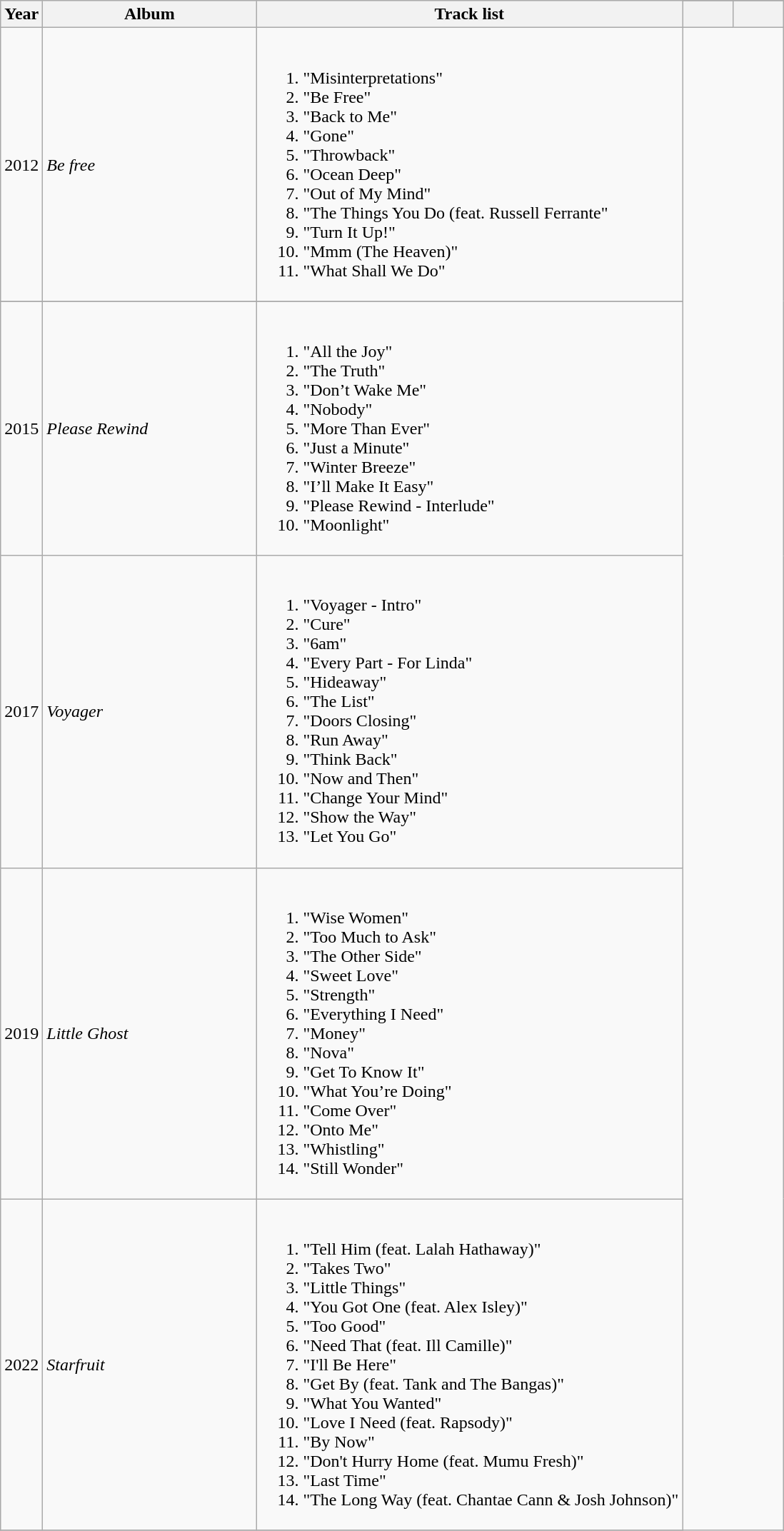<table class="wikitable plainrowheaders" style="text-align:center;">
<tr>
<th scope="col" rowspan="2">Year</th>
<th scope="col" rowspan="2" style="width:12em;">Album</th>
<th scope="col" rowspan="2">Track list</th>
</tr>
<tr>
<th scope="col" style="width:3em;font-size:85%;"></th>
<th scope="col" style="width:3em;font-size:85%;"></th>
</tr>
<tr>
<td>2012</td>
<td style="text-align:left;"><em>Be free</em></td>
<td style="text-align:left;"><br><ol><li>"Misinterpretations"</li><li>"Be Free"</li><li>"Back to Me"</li><li>"Gone"</li><li>"Throwback"</li><li>"Ocean Deep"</li><li>"Out of My Mind"</li><li>"The Things You Do (feat. Russell Ferrante"</li><li>"Turn It Up!"</li><li>"Mmm (The Heaven)"</li><li>"What Shall We Do"</li></ol></td>
</tr>
<tr>
</tr>
<tr>
<td>2015</td>
<td style="text-align:left;"><em>Please Rewind</em></td>
<td style="text-align:left;"><br><ol><li>"All the Joy"</li><li>"The Truth"</li><li>"Don’t Wake Me"</li><li>"Nobody"</li><li>"More Than Ever"</li><li>"Just a Minute"</li><li>"Winter Breeze"</li><li>"I’ll Make It Easy"</li><li>"Please Rewind - Interlude"</li><li>"Moonlight"</li></ol></td>
</tr>
<tr>
<td>2017</td>
<td style="text-align:left;"><em>Voyager</em></td>
<td style="text-align:left;"><br><ol><li>"Voyager - Intro"</li><li>"Cure"</li><li>"6am"</li><li>"Every Part - For Linda"</li><li>"Hideaway"</li><li>"The List"</li><li>"Doors Closing"</li><li>"Run Away"</li><li>"Think Back"</li><li>"Now and Then"</li><li>"Change Your Mind"</li><li>"Show the Way"</li><li>"Let You Go"</li></ol></td>
</tr>
<tr>
<td>2019</td>
<td style="text-align:left;"><em>Little Ghost</em></td>
<td style="text-align:left;"><br><ol><li>"Wise Women"</li><li>"Too Much to Ask"</li><li>"The Other Side"</li><li>"Sweet Love"</li><li>"Strength"</li><li>"Everything I Need"</li><li>"Money"</li><li>"Nova"</li><li>"Get To Know It"</li><li>"What You’re Doing"</li><li>"Come Over"</li><li>"Onto Me"</li><li>"Whistling"</li><li>"Still Wonder"</li></ol></td>
</tr>
<tr>
<td>2022</td>
<td style="text-align:left;"><em>Starfruit</em></td>
<td style="text-align:left;"><br><ol><li>"Tell Him (feat. Lalah Hathaway)"</li><li>"Takes Two"</li><li>"Little Things"</li><li>"You Got One (feat. Alex Isley)"</li><li>"Too Good"</li><li>"Need That (feat. Ill Camille)"</li><li>"I'll Be Here"</li><li>"Get By (feat. Tank and The Bangas)"</li><li>"What You Wanted"</li><li>"Love I Need (feat. Rapsody)"</li><li>"By Now"</li><li>"Don't Hurry Home (feat. Mumu Fresh)"</li><li>"Last Time"</li><li>"The Long Way (feat. Chantae Cann & Josh Johnson)"</li></ol></td>
</tr>
<tr>
</tr>
</table>
